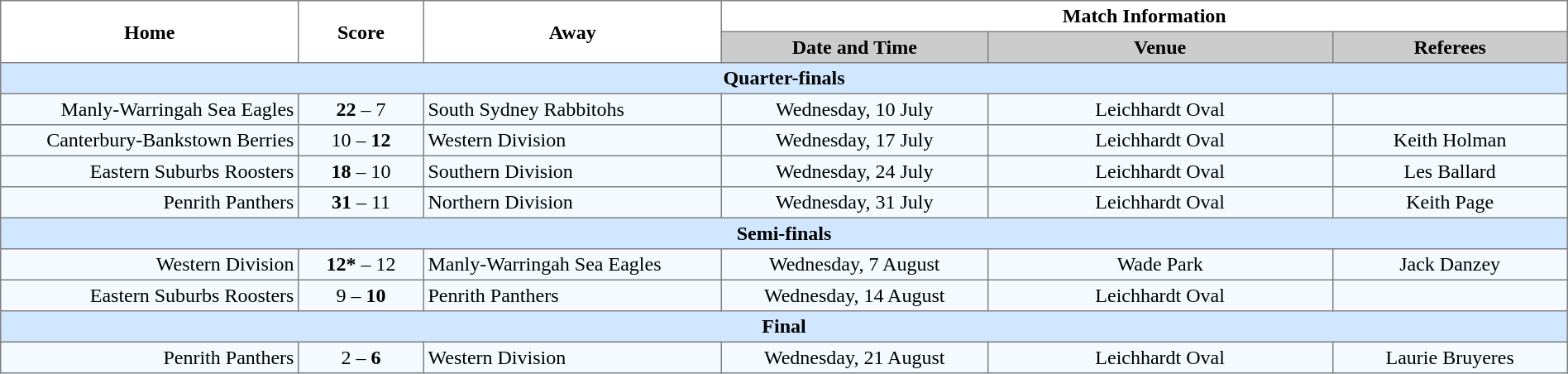<table border="1" cellpadding="3" cellspacing="0" width="100%" style="border-collapse:collapse;  text-align:center;">
<tr>
<th rowspan="2" width="19%">Home</th>
<th rowspan="2" width="8%">Score</th>
<th rowspan="2" width="19%">Away</th>
<th colspan="3">Match Information</th>
</tr>
<tr bgcolor="#CCCCCC">
<th width="17%">Date and Time</th>
<th width="22%">Venue</th>
<th width="50%">Referees</th>
</tr>
<tr style="background:#d0e7ff;">
<td colspan="6"><strong>Quarter-finals</strong></td>
</tr>
<tr style="text-align:center; background:#f5faff;">
<td align="right">Manly-Warringah Sea Eagles </td>
<td><strong>22</strong> – 7</td>
<td align="left"> South Sydney Rabbitohs</td>
<td>Wednesday, 10 July</td>
<td>Leichhardt Oval</td>
<td></td>
</tr>
<tr style="text-align:center; background:#f5faff;">
<td align="right">Canterbury-Bankstown Berries <strong></strong></td>
<td>10 – <strong>12</strong></td>
<td align="left"> Western Division</td>
<td>Wednesday, 17 July</td>
<td>Leichhardt Oval</td>
<td>Keith Holman</td>
</tr>
<tr style="text-align:center; background:#f5faff;">
<td align="right">Eastern Suburbs Roosters </td>
<td><strong>18</strong> – 10</td>
<td align="left"> Southern Division</td>
<td>Wednesday, 24 July</td>
<td>Leichhardt Oval</td>
<td>Les Ballard</td>
</tr>
<tr style="text-align:center; background:#f5faff;">
<td align="right">Penrith Panthers </td>
<td><strong>31</strong> – 11</td>
<td align="left"> Northern Division</td>
<td>Wednesday, 31 July</td>
<td>Leichhardt Oval</td>
<td>Keith Page</td>
</tr>
<tr style="background:#d0e7ff;">
<td colspan="6"><strong>Semi-finals</strong></td>
</tr>
<tr style="text-align:center; background:#f5faff;">
<td align="right">Western Division </td>
<td><strong>12*</strong> – 12</td>
<td align="left"> Manly-Warringah Sea Eagles</td>
<td>Wednesday, 7 August</td>
<td>Wade Park</td>
<td>Jack Danzey</td>
</tr>
<tr style="text-align:center; background:#f5faff;">
<td align="right">Eastern Suburbs Roosters </td>
<td>9 – <strong>10</strong></td>
<td align="left"> Penrith Panthers</td>
<td>Wednesday, 14 August</td>
<td>Leichhardt Oval</td>
<td></td>
</tr>
<tr style="background:#d0e7ff;">
<td colspan="6"><strong>Final</strong></td>
</tr>
<tr style="text-align:center; background:#f5faff;">
<td align="right">Penrith Panthers </td>
<td>2 – <strong>6</strong></td>
<td align="left"> Western Division</td>
<td>Wednesday, 21 August</td>
<td>Leichhardt Oval</td>
<td>Laurie Bruyeres</td>
</tr>
</table>
